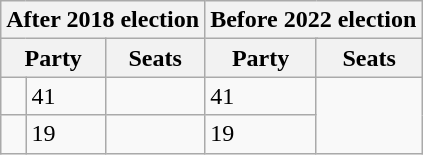<table class="wikitable">
<tr>
<th colspan="3">After 2018 election</th>
<th colspan="3">Before 2022 election</th>
</tr>
<tr>
<th colspan="2">Party</th>
<th>Seats</th>
<th colspan="2">Party</th>
<th>Seats</th>
</tr>
<tr>
<td></td>
<td>41</td>
<td></td>
<td>41</td>
</tr>
<tr>
<td></td>
<td>19</td>
<td></td>
<td>19</td>
</tr>
</table>
